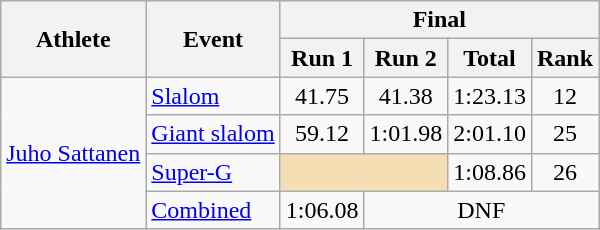<table class="wikitable">
<tr>
<th rowspan="2">Athlete</th>
<th rowspan="2">Event</th>
<th colspan="4">Final</th>
</tr>
<tr>
<th>Run 1</th>
<th>Run 2</th>
<th>Total</th>
<th>Rank</th>
</tr>
<tr>
<td rowspan=4><a href='#'>Juho Sattanen</a></td>
<td><a href='#'>Slalom</a></td>
<td align="center">41.75</td>
<td align="center">41.38</td>
<td align="center">1:23.13</td>
<td align="center">12</td>
</tr>
<tr>
<td><a href='#'>Giant slalom</a></td>
<td align="center">59.12</td>
<td align="center">1:01.98</td>
<td align="center">2:01.10</td>
<td align="center">25</td>
</tr>
<tr>
<td><a href='#'>Super-G</a></td>
<td colspan=2 bgcolor="wheat"></td>
<td align="center">1:08.86</td>
<td align="center">26</td>
</tr>
<tr>
<td><a href='#'>Combined</a></td>
<td align="center">1:06.08</td>
<td align="center" colspan=3>DNF</td>
</tr>
</table>
